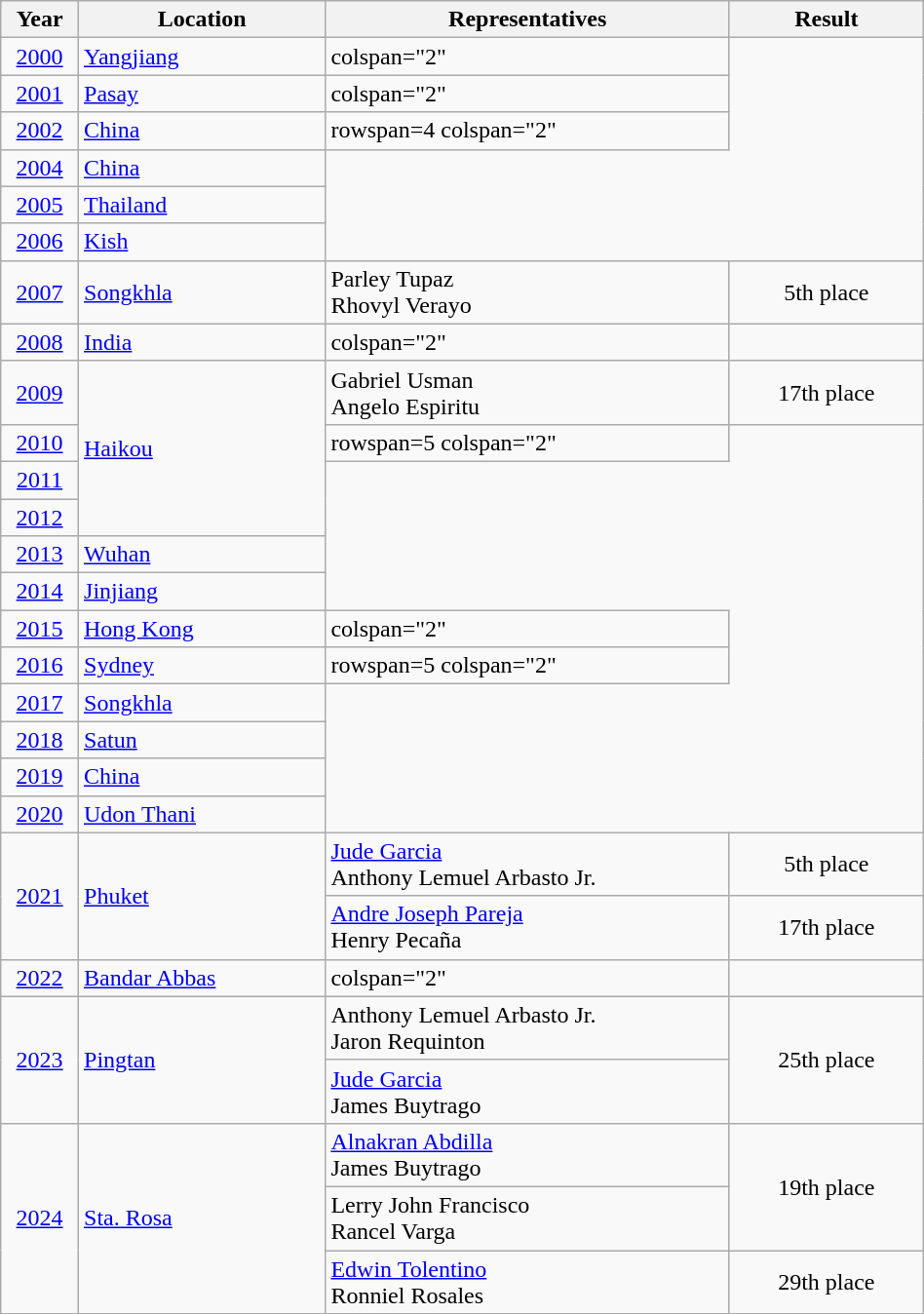<table class="wikitable" style="font-size:100%; width:50%;">
<tr>
<th style= "align=center; width:10em;">Year</th>
<th style= "align=center; width:60em;">Location</th>
<th style= "align=center; width:100em;">Representatives</th>
<th style= "align=center; width:50em;">Result</th>
</tr>
<tr>
<td align=center><a href='#'>2000</a></td>
<td> <a href='#'>Yangjiang</a></td>
<td>colspan="2" <small>  </small></td>
</tr>
<tr>
<td align=center><a href='#'>2001</a></td>
<td> <a href='#'>Pasay</a></td>
<td>colspan="2" <small>  </small></td>
</tr>
<tr>
<td align=center><a href='#'>2002</a></td>
<td> <a href='#'>China</a></td>
<td>rowspan=4 colspan="2" <small>  </small></td>
</tr>
<tr>
<td align=center><a href='#'>2004</a></td>
<td> <a href='#'>China</a></td>
</tr>
<tr>
<td align=center><a href='#'>2005</a></td>
<td> <a href='#'>Thailand</a></td>
</tr>
<tr>
<td align=center><a href='#'>2006</a></td>
<td> <a href='#'>Kish</a></td>
</tr>
<tr>
<td align=center><a href='#'>2007</a></td>
<td> <a href='#'>Songkhla</a></td>
<td>Parley Tupaz <br> Rhovyl Verayo</td>
<td align=center>5th place</td>
</tr>
<tr>
<td align=center><a href='#'>2008</a></td>
<td> <a href='#'>India</a></td>
<td>colspan="2" <small>  </small></td>
</tr>
<tr>
<td align=center><a href='#'>2009</a></td>
<td rowspan=4> <a href='#'>Haikou</a></td>
<td>Gabriel Usman <br> Angelo Espiritu</td>
<td align=center>17th place</td>
</tr>
<tr>
<td align=center><a href='#'>2010</a></td>
<td>rowspan=5 colspan="2" <small>  </small></td>
</tr>
<tr>
<td align=center><a href='#'>2011</a></td>
</tr>
<tr>
<td align=center><a href='#'>2012</a></td>
</tr>
<tr>
<td align=center><a href='#'>2013</a></td>
<td> <a href='#'>Wuhan</a></td>
</tr>
<tr>
<td align=center><a href='#'>2014</a></td>
<td> <a href='#'>Jinjiang</a></td>
</tr>
<tr>
<td align=center><a href='#'>2015</a></td>
<td> <a href='#'>Hong Kong</a></td>
<td>colspan="2" <small>  </small></td>
</tr>
<tr>
<td align=center><a href='#'>2016</a></td>
<td> <a href='#'>Sydney</a></td>
<td>rowspan=5 colspan="2" <small>  </small></td>
</tr>
<tr>
<td align=center><a href='#'>2017</a></td>
<td> <a href='#'>Songkhla</a></td>
</tr>
<tr>
<td align=center><a href='#'>2018</a></td>
<td> <a href='#'>Satun</a></td>
</tr>
<tr>
<td align=center><a href='#'>2019</a></td>
<td> <a href='#'>China</a></td>
</tr>
<tr>
<td align=center><a href='#'>2020</a></td>
<td> <a href='#'>Udon Thani</a></td>
</tr>
<tr>
<td rowspan=2 align=center><a href='#'>2021</a></td>
<td rowspan=2> <a href='#'>Phuket</a></td>
<td><a href='#'>Jude Garcia</a> <br> Anthony Lemuel Arbasto Jr.</td>
<td align=center>5th place</td>
</tr>
<tr>
<td><a href='#'>Andre Joseph Pareja</a> <br> Henry Pecaña</td>
<td align=center>17th place</td>
</tr>
<tr>
<td align=center><a href='#'>2022</a></td>
<td> <a href='#'>Bandar Abbas</a></td>
<td>colspan="2" <small>  </small></td>
</tr>
<tr>
<td rowspan=2 align=center><a href='#'>2023</a></td>
<td rowspan=2> <a href='#'>Pingtan</a></td>
<td>Anthony Lemuel Arbasto Jr. <br> Jaron Requinton</td>
<td align=center rowspan=2>25th place</td>
</tr>
<tr>
<td><a href='#'>Jude Garcia</a> <br> James Buytrago</td>
</tr>
<tr>
<td rowspan=3 align=center><a href='#'>2024</a></td>
<td rowspan=3> <a href='#'>Sta. Rosa</a></td>
<td><a href='#'>Alnakran Abdilla</a> <br> James Buytrago</td>
<td align=center rowspan=2>19th place</td>
</tr>
<tr>
<td>Lerry John Francisco <br> Rancel Varga</td>
</tr>
<tr>
<td><a href='#'>Edwin Tolentino</a> <br> Ronniel Rosales</td>
<td align=center>29th place</td>
</tr>
</table>
